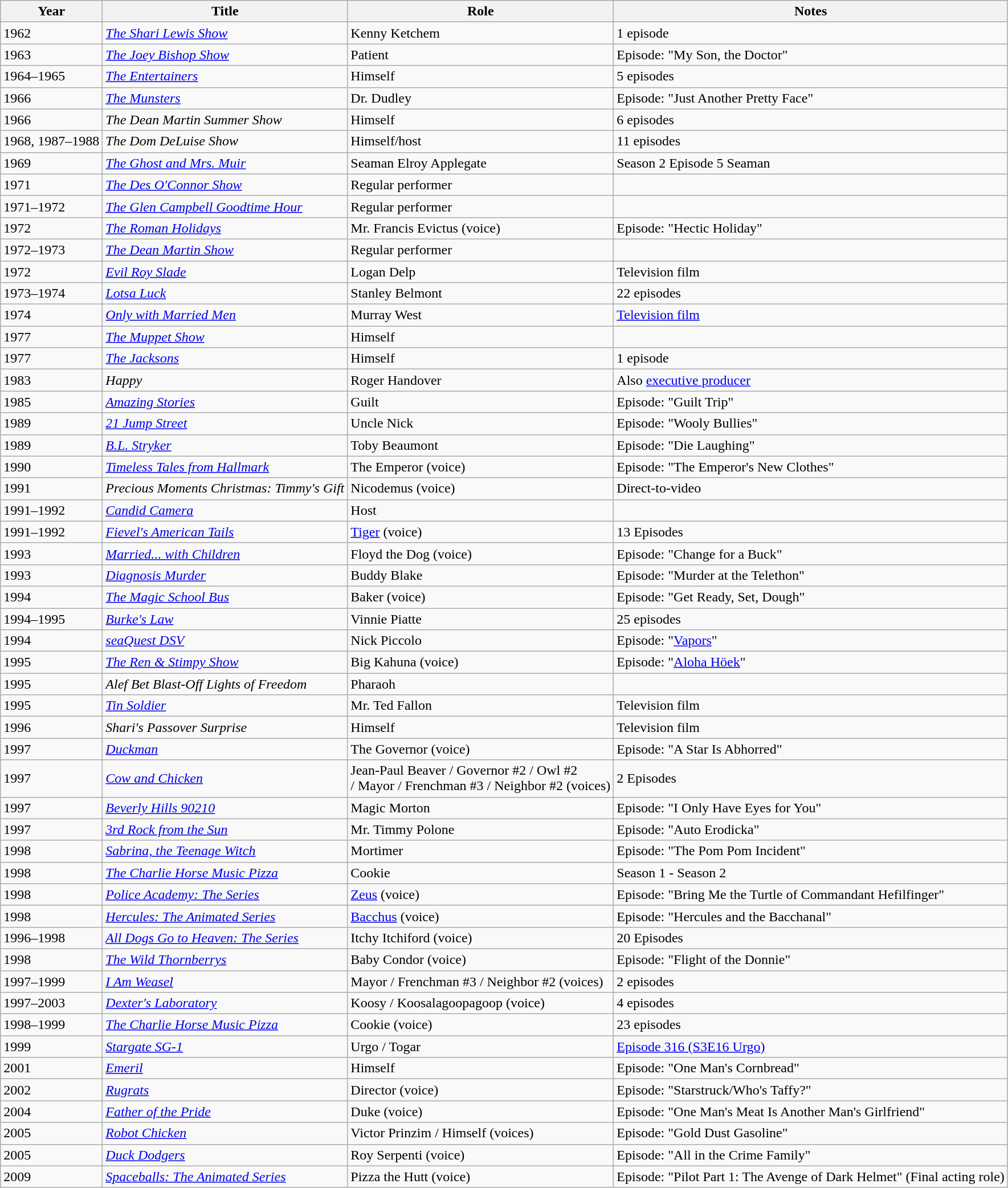<table class="wikitable sortable">
<tr>
<th>Year</th>
<th>Title</th>
<th>Role</th>
<th>Notes</th>
</tr>
<tr>
<td>1962</td>
<td><em><a href='#'>The Shari Lewis Show</a></em></td>
<td>Kenny Ketchem</td>
<td>1 episode</td>
</tr>
<tr>
<td>1963</td>
<td><em><a href='#'>The Joey Bishop Show</a></em></td>
<td>Patient</td>
<td>Episode: "My Son, the Doctor"</td>
</tr>
<tr>
<td>1964–1965</td>
<td><em><a href='#'>The Entertainers</a></em></td>
<td>Himself</td>
<td>5 episodes</td>
</tr>
<tr>
<td>1966</td>
<td><em><a href='#'>The Munsters</a></em></td>
<td>Dr. Dudley</td>
<td>Episode: "Just Another Pretty Face"</td>
</tr>
<tr>
<td>1966</td>
<td><em>The Dean Martin Summer Show</em></td>
<td>Himself</td>
<td>6 episodes</td>
</tr>
<tr>
<td>1968, 1987–1988</td>
<td><em>The Dom DeLuise Show</em></td>
<td>Himself/host</td>
<td>11 episodes</td>
</tr>
<tr>
<td>1969</td>
<td><em><a href='#'>The Ghost and Mrs. Muir</a></em></td>
<td>Seaman Elroy Applegate</td>
<td>Season 2 Episode 5 Seaman</td>
</tr>
<tr>
<td>1971</td>
<td><em><a href='#'>The Des O'Connor Show</a></em></td>
<td>Regular performer</td>
<td></td>
</tr>
<tr>
<td>1971–1972</td>
<td><em><a href='#'>The Glen Campbell Goodtime Hour</a></em></td>
<td>Regular performer</td>
<td></td>
</tr>
<tr>
<td>1972</td>
<td><em><a href='#'>The Roman Holidays</a></em></td>
<td>Mr. Francis Evictus (voice)</td>
<td>Episode: "Hectic Holiday"</td>
</tr>
<tr>
<td>1972–1973</td>
<td><em><a href='#'>The Dean Martin Show</a></em></td>
<td>Regular performer</td>
<td></td>
</tr>
<tr>
<td>1972</td>
<td><em><a href='#'>Evil Roy Slade</a></em></td>
<td>Logan Delp</td>
<td>Television film</td>
</tr>
<tr>
<td>1973–1974</td>
<td><em><a href='#'>Lotsa Luck</a></em></td>
<td>Stanley Belmont</td>
<td>22 episodes</td>
</tr>
<tr>
<td>1974</td>
<td><em><a href='#'>Only with Married Men</a></em></td>
<td>Murray West</td>
<td><a href='#'>Television film</a></td>
</tr>
<tr>
<td>1977</td>
<td><em><a href='#'>The Muppet Show</a></em></td>
<td>Himself</td>
<td></td>
</tr>
<tr>
<td>1977</td>
<td><em><a href='#'>The Jacksons</a></em></td>
<td>Himself</td>
<td>1 episode</td>
</tr>
<tr>
<td>1983</td>
<td><em>Happy</em></td>
<td>Roger Handover</td>
<td>Also <a href='#'>executive producer</a></td>
</tr>
<tr>
<td>1985</td>
<td><em><a href='#'>Amazing Stories</a></em></td>
<td>Guilt</td>
<td>Episode: "Guilt Trip"</td>
</tr>
<tr>
<td>1989</td>
<td><em><a href='#'>21 Jump Street</a></em></td>
<td>Uncle Nick</td>
<td>Episode: "Wooly Bullies"</td>
</tr>
<tr>
<td>1989</td>
<td><em><a href='#'>B.L. Stryker</a></em></td>
<td>Toby Beaumont</td>
<td>Episode: "Die Laughing"</td>
</tr>
<tr>
<td>1990</td>
<td><em><a href='#'>Timeless Tales from Hallmark</a></em></td>
<td>The Emperor (voice)</td>
<td>Episode: "The Emperor's New Clothes"</td>
</tr>
<tr>
<td>1991</td>
<td><em>Precious Moments Christmas: Timmy's Gift</em></td>
<td>Nicodemus (voice)</td>
<td>Direct-to-video</td>
</tr>
<tr>
<td>1991–1992</td>
<td><em><a href='#'>Candid Camera</a></em></td>
<td>Host</td>
<td></td>
</tr>
<tr>
<td>1991–1992</td>
<td><em><a href='#'>Fievel's American Tails</a></em></td>
<td><a href='#'>Tiger</a> (voice)</td>
<td>13 Episodes</td>
</tr>
<tr>
<td>1993</td>
<td><em><a href='#'>Married... with Children</a></em></td>
<td>Floyd the Dog (voice)</td>
<td>Episode: "Change for a Buck"</td>
</tr>
<tr>
<td>1993</td>
<td><em><a href='#'>Diagnosis Murder</a></em></td>
<td>Buddy Blake</td>
<td>Episode: "Murder at the Telethon"</td>
</tr>
<tr>
<td>1994</td>
<td><em><a href='#'>The Magic School Bus</a></em></td>
<td>Baker (voice)</td>
<td>Episode: "Get Ready, Set, Dough"</td>
</tr>
<tr>
<td>1994–1995</td>
<td><em><a href='#'>Burke's Law</a></em></td>
<td>Vinnie Piatte</td>
<td>25 episodes</td>
</tr>
<tr>
<td>1994</td>
<td><em><a href='#'>seaQuest DSV</a></em></td>
<td>Nick Piccolo</td>
<td>Episode: "<a href='#'>Vapors</a>"</td>
</tr>
<tr>
<td>1995</td>
<td><em><a href='#'>The Ren & Stimpy Show</a></em></td>
<td>Big Kahuna (voice)</td>
<td>Episode: "<a href='#'>Aloha Höek</a>"</td>
</tr>
<tr>
<td>1995</td>
<td><em>Alef Bet Blast-Off Lights of Freedom</em></td>
<td>Pharaoh</td>
<td></td>
</tr>
<tr>
<td>1995</td>
<td><em><a href='#'>Tin Soldier</a></em></td>
<td>Mr. Ted Fallon</td>
<td>Television film</td>
</tr>
<tr>
<td>1996</td>
<td><em>Shari's Passover Surprise</em></td>
<td>Himself</td>
<td>Television film</td>
</tr>
<tr>
<td>1997</td>
<td><em><a href='#'>Duckman</a></em></td>
<td>The Governor (voice)</td>
<td>Episode: "A Star Is Abhorred"</td>
</tr>
<tr>
<td>1997</td>
<td><em><a href='#'>Cow and Chicken</a></em></td>
<td>Jean-Paul Beaver / Governor #2 / Owl #2 <br> / Mayor / Frenchman #3 / Neighbor #2 (voices)</td>
<td>2 Episodes</td>
</tr>
<tr>
<td>1997</td>
<td><em><a href='#'>Beverly Hills 90210</a></em></td>
<td>Magic Morton</td>
<td>Episode: "I Only Have Eyes for You"</td>
</tr>
<tr>
<td>1997</td>
<td><em><a href='#'>3rd Rock from the Sun</a></em></td>
<td>Mr. Timmy Polone</td>
<td>Episode: "Auto Erodicka"</td>
</tr>
<tr>
<td>1998</td>
<td><em><a href='#'>Sabrina, the Teenage Witch</a></em></td>
<td>Mortimer</td>
<td>Episode: "The Pom Pom Incident"</td>
</tr>
<tr>
<td>1998</td>
<td><em><a href='#'>The Charlie Horse Music Pizza</a></em></td>
<td>Cookie</td>
<td>Season 1 - Season 2</td>
</tr>
<tr>
<td>1998</td>
<td><em><a href='#'>Police Academy: The Series</a></em></td>
<td><a href='#'>Zeus</a> (voice)</td>
<td>Episode: "Bring Me the Turtle of Commandant Hefilfinger"</td>
</tr>
<tr>
<td>1998</td>
<td><em><a href='#'>Hercules: The Animated Series</a></em></td>
<td><a href='#'>Bacchus</a> (voice)</td>
<td>Episode: "Hercules and the Bacchanal"</td>
</tr>
<tr>
<td>1996–1998</td>
<td><em><a href='#'>All Dogs Go to Heaven: The Series</a></em></td>
<td>Itchy Itchiford (voice)</td>
<td>20 Episodes</td>
</tr>
<tr>
<td>1998</td>
<td><em><a href='#'>The Wild Thornberrys</a></em></td>
<td>Baby Condor (voice)</td>
<td>Episode: "Flight of the Donnie"</td>
</tr>
<tr>
<td>1997–1999</td>
<td><em><a href='#'>I Am Weasel</a></em></td>
<td>Mayor / Frenchman #3 / Neighbor #2 (voices)</td>
<td>2 episodes</td>
</tr>
<tr>
<td>1997–2003</td>
<td><em><a href='#'>Dexter's Laboratory</a></em></td>
<td>Koosy / Koosalagoopagoop (voice)</td>
<td>4 episodes</td>
</tr>
<tr>
<td>1998–1999</td>
<td><em><a href='#'>The Charlie Horse Music Pizza</a></em></td>
<td>Cookie (voice)</td>
<td>23 episodes</td>
</tr>
<tr>
<td>1999</td>
<td><em><a href='#'>Stargate SG-1</a></em></td>
<td>Urgo / Togar</td>
<td><a href='#'>Episode 316 (S3E16 Urgo)</a></td>
</tr>
<tr>
<td>2001</td>
<td><em><a href='#'>Emeril</a></em></td>
<td>Himself</td>
<td>Episode: "One Man's Cornbread"</td>
</tr>
<tr>
<td>2002</td>
<td><em><a href='#'>Rugrats</a></em></td>
<td>Director (voice)</td>
<td>Episode: "Starstruck/Who's Taffy?"</td>
</tr>
<tr>
<td>2004</td>
<td><em><a href='#'>Father of the Pride</a></em></td>
<td>Duke (voice)</td>
<td>Episode: "One Man's Meat Is Another Man's Girlfriend"</td>
</tr>
<tr>
<td>2005</td>
<td><em><a href='#'>Robot Chicken</a></em></td>
<td>Victor Prinzim / Himself (voices)</td>
<td>Episode: "Gold Dust Gasoline"</td>
</tr>
<tr>
<td>2005</td>
<td><em><a href='#'>Duck Dodgers</a></em></td>
<td>Roy Serpenti (voice)</td>
<td>Episode: "All in the Crime Family"</td>
</tr>
<tr>
<td>2009</td>
<td><em><a href='#'>Spaceballs: The Animated Series</a></em></td>
<td>Pizza the Hutt (voice)</td>
<td>Episode: "Pilot Part 1: The Avenge of Dark Helmet" (Final acting role)</td>
</tr>
</table>
